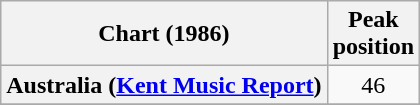<table class="wikitable sortable plainrowheaders" style="text-align:center">
<tr>
<th>Chart (1986)</th>
<th>Peak<br>position</th>
</tr>
<tr>
<th scope="row">Australia (<a href='#'>Kent Music Report</a>)</th>
<td align="center">46</td>
</tr>
<tr>
</tr>
</table>
